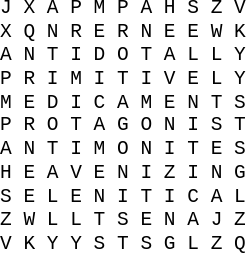<table style="font-family: monospace; margin: 0 0 0 0; line-height:90%">
<tr>
<td style="padding-left: 2em;">J X A P M P A H S Z V</td>
</tr>
<tr>
<td style="padding-left: 2em;">X Q N R E R N E E W K</td>
</tr>
<tr>
<td style="padding-left: 2em;">A N T I D O T A L L Y</td>
</tr>
<tr>
<td style="padding-left: 2em;">P R I M I T I V E L Y</td>
</tr>
<tr>
<td style="padding-left: 2em;">M E D I C A M E N T S</td>
</tr>
<tr>
<td style="padding-left: 2em;">P R O T A G O N I S T</td>
</tr>
<tr>
<td style="padding-left: 2em;">A N T I M O N I T E S</td>
</tr>
<tr>
<td style="padding-left: 2em;">H E A V E N I Z I N G</td>
</tr>
<tr>
<td style="padding-left: 2em;">S E L E N I T I C A L</td>
</tr>
<tr>
<td style="padding-left: 2em;">Z W L L T S E N A J Z</td>
</tr>
<tr>
<td style="padding-left: 2em;">V K Y Y S T S G L Z Q</td>
</tr>
</table>
